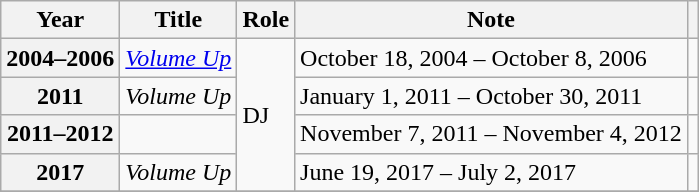<table class="wikitable plainrowheaders sortable nowrap">
<tr>
<th scope="col">Year</th>
<th scope="col">Title</th>
<th scope="col">Role</th>
<th scope="col">Note</th>
<th scope="col" class="unsortable"></th>
</tr>
<tr>
<th scope="row">2004–2006</th>
<td><em><a href='#'>Volume Up</a> </em></td>
<td rowspan=4>DJ</td>
<td>October 18, 2004 – October 8, 2006</td>
<td></td>
</tr>
<tr>
<th scope="row">2011</th>
<td><em>Volume Up</em></td>
<td>January 1, 2011 – October 30, 2011</td>
<td></td>
</tr>
<tr>
<th scope="row">2011–2012</th>
<td><em></em></td>
<td>November 7, 2011 – November 4, 2012</td>
<td></td>
</tr>
<tr>
<th scope="row">2017</th>
<td><em>Volume Up</em></td>
<td>June 19, 2017 – July 2, 2017</td>
<td></td>
</tr>
<tr>
</tr>
</table>
